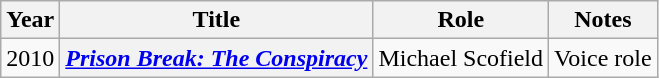<table class="wikitable plainrowheaders sortable">
<tr>
<th scope="col">Year</th>
<th scope="col">Title</th>
<th scope="col">Role</th>
<th scope="col" class="unsortable">Notes</th>
</tr>
<tr>
<td>2010</td>
<th scope="row"><em><a href='#'>Prison Break: The Conspiracy</a></em></th>
<td>Michael Scofield</td>
<td>Voice role</td>
</tr>
</table>
